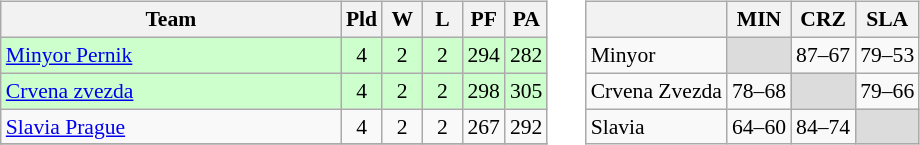<table style="font-size:90%" cellpadding="4">
<tr valign="top">
<td><br><table class="wikitable" style="text-align:center">
<tr>
<th width=220>Team</th>
<th width=20>Pld</th>
<th width=20>W</th>
<th width=20>L</th>
<th width=20>PF</th>
<th width=20>PA</th>
</tr>
<tr bgcolor="#ccffcc">
<td align="left"> <a href='#'>Minyor Pernik</a></td>
<td>4</td>
<td>2</td>
<td>2</td>
<td>294</td>
<td>282</td>
</tr>
<tr bgcolor="#ccffcc">
<td align="left"> <a href='#'>Crvena zvezda</a></td>
<td>4</td>
<td>2</td>
<td>2</td>
<td>298</td>
<td>305</td>
</tr>
<tr>
<td align="left"> <a href='#'>Slavia Prague</a></td>
<td>4</td>
<td>2</td>
<td>2</td>
<td>267</td>
<td>292</td>
</tr>
<tr>
</tr>
</table>
</td>
<td><br><table class="wikitable">
<tr>
<th></th>
<th>MIN</th>
<th>CRZ</th>
<th>SLA</th>
</tr>
<tr>
<td>Minyor</td>
<td bgcolor="#DCDCDC"></td>
<td>87–67</td>
<td>79–53</td>
</tr>
<tr>
<td>Crvena Zvezda</td>
<td>78–68</td>
<td bgcolor="#DCDCDC"></td>
<td>79–66</td>
</tr>
<tr>
<td>Slavia</td>
<td>64–60</td>
<td>84–74</td>
<td bgcolor="#DCDCDC"></td>
</tr>
</table>
</td>
</tr>
</table>
